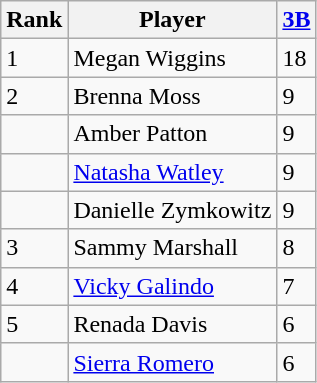<table class="wikitable" style="float:left;">
<tr style="white-space: nowrap;">
<th>Rank</th>
<th>Player</th>
<th><a href='#'>3B</a></th>
</tr>
<tr>
<td>1</td>
<td>Megan Wiggins</td>
<td>18</td>
</tr>
<tr>
<td>2</td>
<td>Brenna Moss</td>
<td>9</td>
</tr>
<tr>
<td></td>
<td>Amber Patton</td>
<td>9</td>
</tr>
<tr>
<td></td>
<td><a href='#'>Natasha Watley</a></td>
<td>9</td>
</tr>
<tr>
<td></td>
<td>Danielle Zymkowitz</td>
<td>9</td>
</tr>
<tr>
<td>3</td>
<td>Sammy Marshall</td>
<td>8</td>
</tr>
<tr>
<td>4</td>
<td><a href='#'>Vicky Galindo</a></td>
<td>7</td>
</tr>
<tr>
<td>5</td>
<td>Renada Davis</td>
<td>6</td>
</tr>
<tr>
<td></td>
<td><a href='#'>Sierra Romero</a></td>
<td>6</td>
</tr>
</table>
